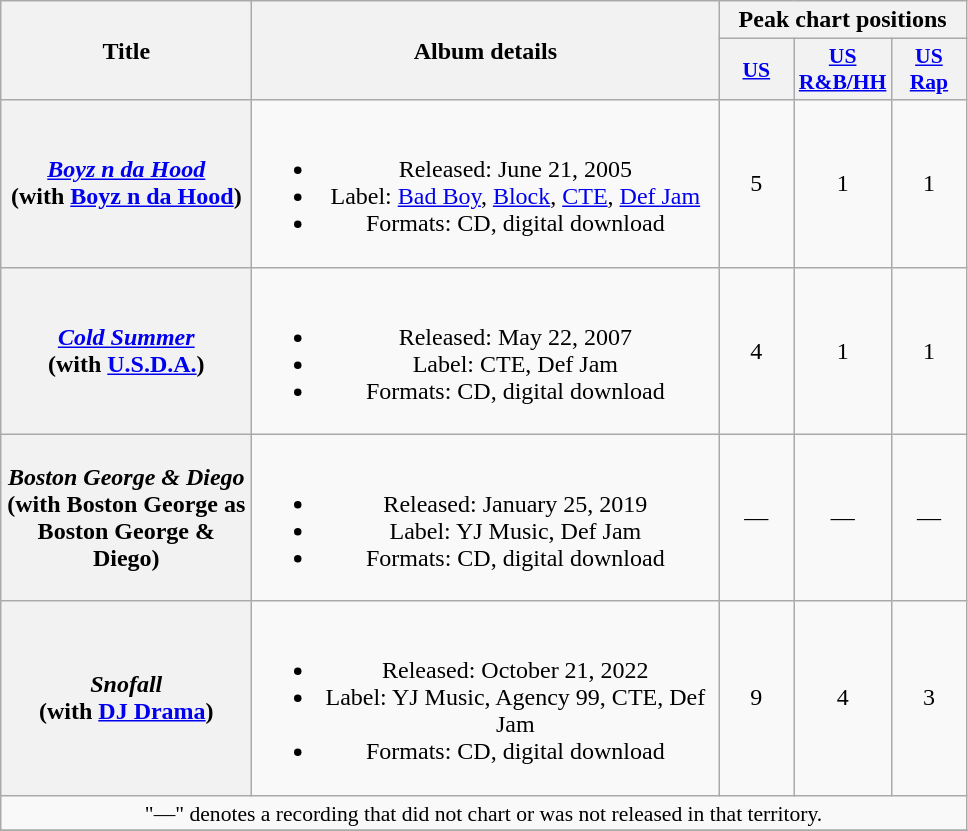<table class="wikitable plainrowheaders" style="text-align:center;">
<tr>
<th scope="col" rowspan="2" style="width:10em;">Title</th>
<th scope="col" rowspan="2" style="width:19em;">Album details</th>
<th scope="col" colspan="3">Peak chart positions</th>
</tr>
<tr>
<th scope="col" style="width:3em;font-size:90%;"><a href='#'>US</a></th>
<th scope="col" style="width:3em;font-size:90%;"><a href='#'>US<br>R&B/HH</a></th>
<th scope="col" style="width:3em;font-size:90%;"><a href='#'>US<br>Rap</a></th>
</tr>
<tr>
<th scope="row"><em><a href='#'>Boyz n da Hood</a></em><br><span>(with <a href='#'>Boyz n da Hood</a>)</span></th>
<td><br><ul><li>Released: June 21, 2005</li><li>Label: <a href='#'>Bad Boy</a>, <a href='#'>Block</a>, <a href='#'>CTE</a>, <a href='#'>Def Jam</a></li><li>Formats: CD, digital download</li></ul></td>
<td>5</td>
<td>1</td>
<td>1</td>
</tr>
<tr>
<th scope="row"><em><a href='#'>Cold Summer</a></em><br><span>(with <a href='#'>U.S.D.A.</a>)</span></th>
<td><br><ul><li>Released: May 22, 2007</li><li>Label: CTE, Def Jam</li><li>Formats: CD, digital download</li></ul></td>
<td>4</td>
<td>1</td>
<td>1</td>
</tr>
<tr>
<th scope="row"><em>Boston George & Diego</em><br><span>(with Boston George as Boston George & Diego)</span></th>
<td><br><ul><li>Released: January 25, 2019</li><li>Label: YJ Music, Def Jam</li><li>Formats: CD, digital download</li></ul></td>
<td>—</td>
<td>—</td>
<td>—</td>
</tr>
<tr>
<th scope="row"><em>Snofall</em><br><span>(with <a href='#'>DJ Drama</a>)</span></th>
<td><br><ul><li>Released: October 21, 2022</li><li>Label: YJ Music, Agency 99, CTE, Def Jam</li><li>Formats: CD, digital download</li></ul></td>
<td>9<br></td>
<td>4</td>
<td>3</td>
</tr>
<tr>
<td colspan="5" style="font-size:90%">"—" denotes a recording that did not chart or was not released in that territory.</td>
</tr>
<tr>
</tr>
</table>
